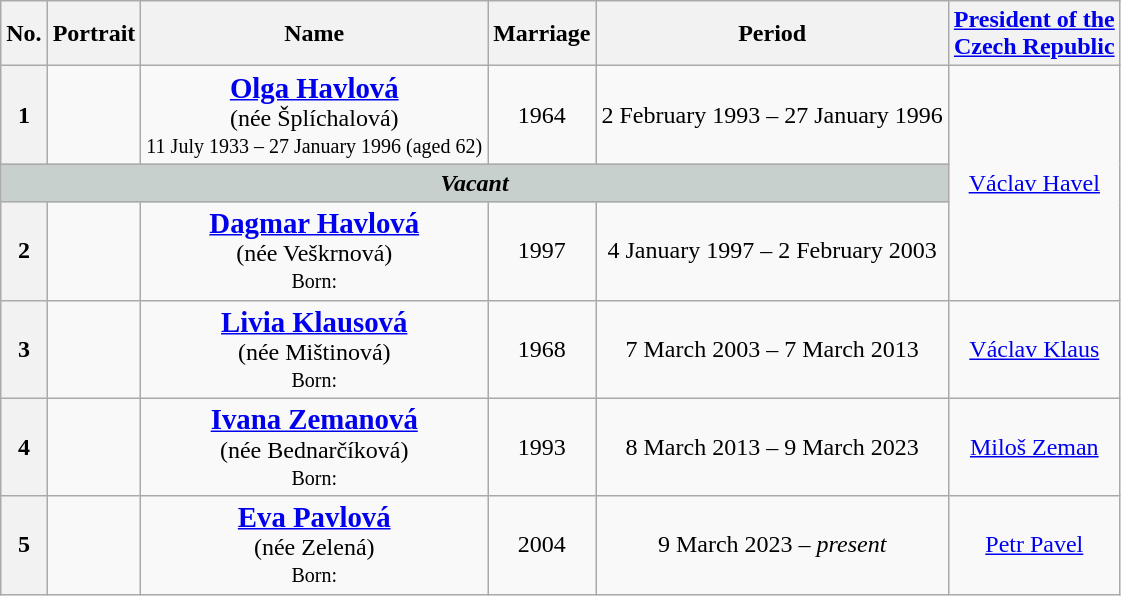<table class="sortable wikitable" style="text-align:center">
<tr>
<th>No.</th>
<th>Portrait</th>
<th>Name</th>
<th>Marriage</th>
<th>Period</th>
<th><a href='#'>President of the<br>Czech Republic</a></th>
</tr>
<tr>
<th>1</th>
<td></td>
<td><big><strong><a href='#'>Olga Havlová</a></strong></big><br>(née Šplíchalová)<br><small>11 July 1933 – 27 January 1996 (aged 62)</small></td>
<td>1964</td>
<td>2 February 1993 – 27 January 1996</td>
<td rowspan="3"><a href='#'>Václav Havel</a></td>
</tr>
<tr>
<td colspan="5" style="background:#C7D0CC"><strong><em>Vacant</em></strong></td>
</tr>
<tr>
<th>2</th>
<td></td>
<td><big><strong><a href='#'>Dagmar Havlová</a></strong></big><br>(née Veškrnová)<br><small>Born: </small></td>
<td>1997</td>
<td>4 January 1997 – 2 February 2003</td>
</tr>
<tr>
<th>3</th>
<td></td>
<td><big><strong><a href='#'>Livia Klausová</a></strong></big><br>(née Mištinová)<br><small>Born: </small></td>
<td>1968</td>
<td>7 March 2003 – 7 March 2013</td>
<td><a href='#'>Václav Klaus</a></td>
</tr>
<tr>
<th>4</th>
<td></td>
<td><big><strong><a href='#'>Ivana Zemanová</a></strong></big><br>(née Bednarčíková)<br><small>Born: </small></td>
<td>1993</td>
<td>8 March 2013 – 9 March 2023</td>
<td><a href='#'>Miloš Zeman</a></td>
</tr>
<tr>
<th>5</th>
<td></td>
<td><big><strong><a href='#'>Eva Pavlová</a></strong></big><br>(née Zelená)<br><small>Born: </small></td>
<td>2004</td>
<td>9 March 2023 – <em>present</em></td>
<td><a href='#'>Petr Pavel</a></td>
</tr>
</table>
